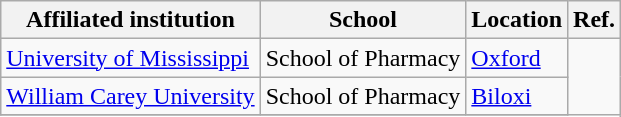<table class="wikitable sortable">
<tr>
<th>Affiliated institution</th>
<th>School</th>
<th>Location</th>
<th>Ref.</th>
</tr>
<tr>
<td><a href='#'>University of Mississippi</a></td>
<td>School of Pharmacy</td>
<td><a href='#'>Oxford</a></td>
</tr>
<tr>
<td><a href='#'>William Carey University</a></td>
<td>School of Pharmacy</td>
<td><a href='#'>Biloxi</a></td>
</tr>
<tr>
</tr>
</table>
